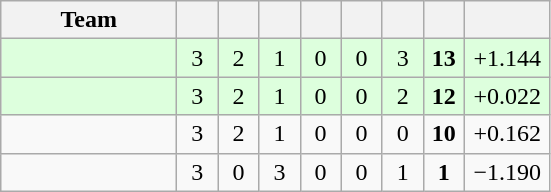<table class="wikitable" style="text-align:center;">
<tr>
<th width="110">Team</th>
<th width="20"></th>
<th width="20"></th>
<th width="20"></th>
<th width="20"></th>
<th width="20"></th>
<th width="20"></th>
<th width="20"></th>
<th width="50"><a href='#'></a></th>
</tr>
<tr bgcolor="#ddffdd">
<td align=left></td>
<td>3</td>
<td>2</td>
<td>1</td>
<td>0</td>
<td>0</td>
<td>3</td>
<td><strong>13</strong></td>
<td>+1.144</td>
</tr>
<tr bgcolor="#ddffdd">
<td align=left></td>
<td>3</td>
<td>2</td>
<td>1</td>
<td>0</td>
<td>0</td>
<td>2</td>
<td><strong>12</strong></td>
<td>+0.022</td>
</tr>
<tr>
<td align=left></td>
<td>3</td>
<td>2</td>
<td>1</td>
<td>0</td>
<td>0</td>
<td>0</td>
<td><strong>10</strong></td>
<td>+0.162</td>
</tr>
<tr>
<td align=left></td>
<td>3</td>
<td>0</td>
<td>3</td>
<td>0</td>
<td>0</td>
<td>1</td>
<td><strong>1</strong></td>
<td>−1.190</td>
</tr>
</table>
